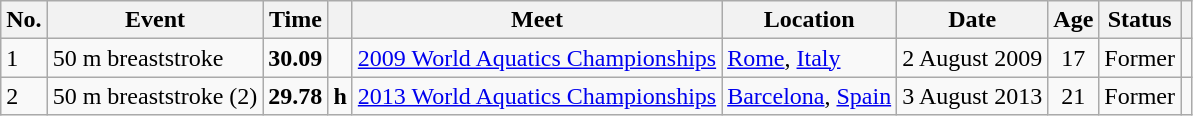<table class="wikitable sortable">
<tr>
<th>No.</th>
<th>Event</th>
<th>Time</th>
<th></th>
<th>Meet</th>
<th>Location</th>
<th>Date</th>
<th>Age</th>
<th>Status</th>
<th></th>
</tr>
<tr>
<td>1</td>
<td>50 m breaststroke</td>
<td style="text-align:center;"><strong>30.09</strong></td>
<td></td>
<td><a href='#'>2009 World Aquatics Championships</a></td>
<td><a href='#'>Rome</a>, <a href='#'>Italy</a></td>
<td>2 August 2009</td>
<td style="text-align:center;">17</td>
<td style="text-align:center;">Former</td>
<td style="text-align:center;"></td>
</tr>
<tr>
<td>2</td>
<td>50 m breaststroke (2)</td>
<td style="text-align:center;"><strong>29.78</strong></td>
<td><strong>h</strong></td>
<td><a href='#'>2013 World Aquatics Championships</a></td>
<td><a href='#'>Barcelona</a>, <a href='#'>Spain</a></td>
<td>3 August 2013</td>
<td style="text-align:center;">21</td>
<td style="text-align:center;">Former</td>
<td style="text-align:center;"></td>
</tr>
</table>
